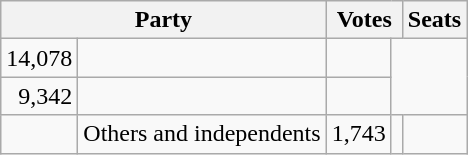<table class=wikitable style="text-align:right;">
<tr>
<th colspan=2>Party</th>
<th colspan=2>Votes</th>
<th colspan=1>Seats</th>
</tr>
<tr>
<td>14,078</td>
<td style="color:white;"></td>
<td style="text-align:center;"></td>
</tr>
<tr>
<td>9,342</td>
<td></td>
<td style="text-align:center;"></td>
</tr>
<tr>
<td>    </td>
<td style="text-align:left;">Others and independents</td>
<td>1,743</td>
<td></td>
<td style="text-align:center;"></td>
</tr>
</table>
